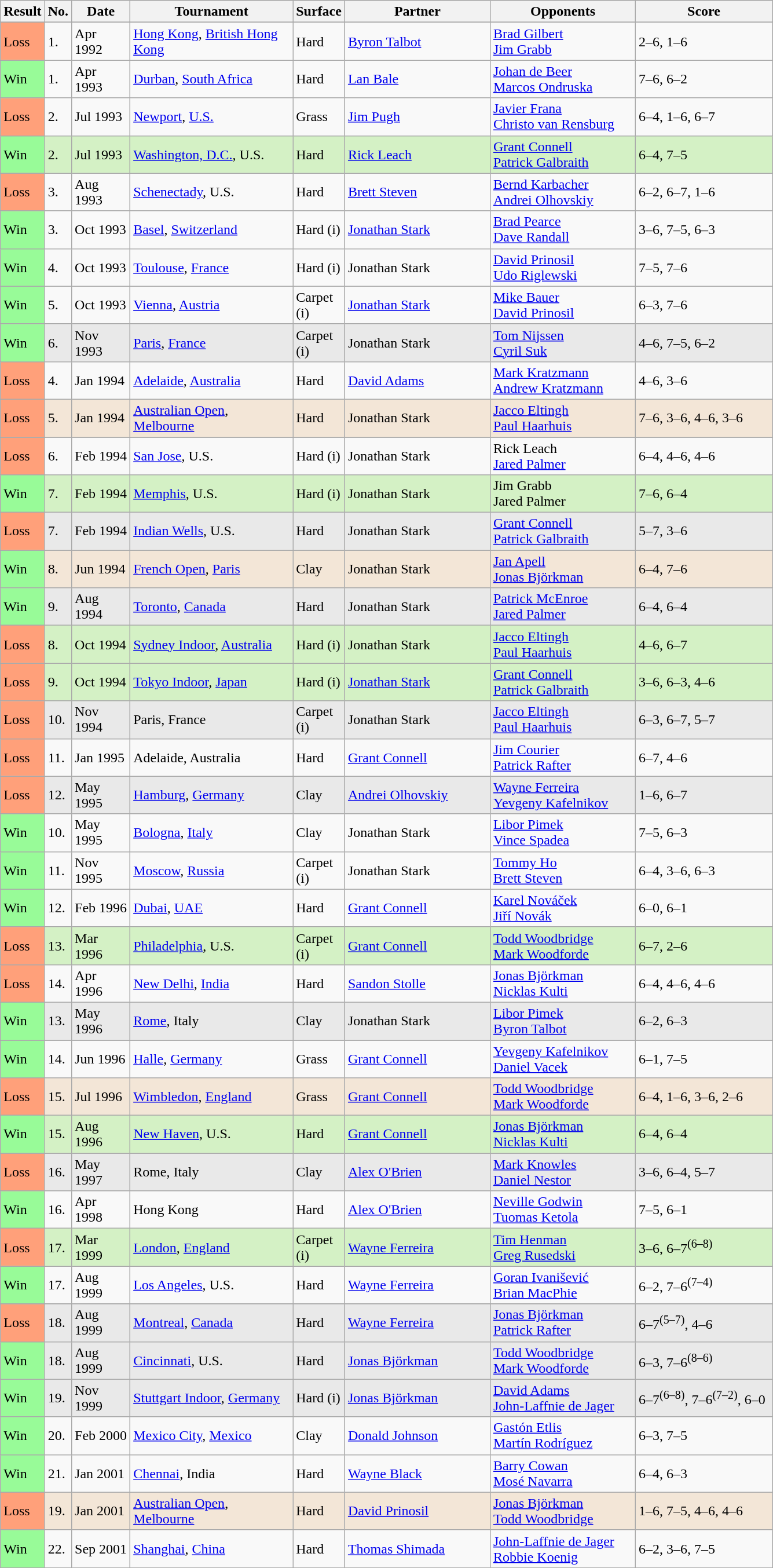<table class="sortable wikitable">
<tr>
<th style="width:40px">Result</th>
<th style="width:20px">No.</th>
<th style="width:60px">Date</th>
<th style="width:180px">Tournament</th>
<th style="width:50px">Surface</th>
<th style="width:160px">Partner</th>
<th style="width:160px">Opponents</th>
<th style="width:150px" class="unsortable">Score</th>
</tr>
<tr>
</tr>
<tr>
<td style="background:#ffa07a;">Loss</td>
<td>1.</td>
<td>Apr 1992</td>
<td><a href='#'>Hong Kong</a>, <a href='#'>British Hong Kong</a></td>
<td>Hard</td>
<td> <a href='#'>Byron Talbot</a></td>
<td> <a href='#'>Brad Gilbert</a> <br>  <a href='#'>Jim Grabb</a></td>
<td>2–6, 1–6</td>
</tr>
<tr>
<td style="background:#98fb98;">Win</td>
<td>1.</td>
<td>Apr 1993</td>
<td><a href='#'>Durban</a>, <a href='#'>South Africa</a></td>
<td>Hard</td>
<td> <a href='#'>Lan Bale</a></td>
<td> <a href='#'>Johan de Beer</a> <br>  <a href='#'>Marcos Ondruska</a></td>
<td>7–6, 6–2</td>
</tr>
<tr>
<td style="background:#ffa07a;">Loss</td>
<td>2.</td>
<td>Jul 1993</td>
<td><a href='#'>Newport</a>, <a href='#'>U.S.</a></td>
<td>Grass</td>
<td> <a href='#'>Jim Pugh</a></td>
<td> <a href='#'>Javier Frana</a> <br>  <a href='#'>Christo van Rensburg</a></td>
<td>6–4, 1–6, 6–7</td>
</tr>
<tr style="background:#d4f1c5;">
<td style="background:#98fb98;">Win</td>
<td>2.</td>
<td>Jul 1993</td>
<td><a href='#'>Washington, D.C.</a>, U.S.</td>
<td>Hard</td>
<td> <a href='#'>Rick Leach</a></td>
<td> <a href='#'>Grant Connell</a> <br>  <a href='#'>Patrick Galbraith</a></td>
<td>6–4, 7–5</td>
</tr>
<tr>
<td style="background:#ffa07a;">Loss</td>
<td>3.</td>
<td>Aug 1993</td>
<td><a href='#'>Schenectady</a>, U.S.</td>
<td>Hard</td>
<td> <a href='#'>Brett Steven</a></td>
<td> <a href='#'>Bernd Karbacher</a> <br>  <a href='#'>Andrei Olhovskiy</a></td>
<td>6–2, 6–7, 1–6</td>
</tr>
<tr>
<td style="background:#98fb98;">Win</td>
<td>3.</td>
<td>Oct 1993</td>
<td><a href='#'>Basel</a>, <a href='#'>Switzerland</a></td>
<td>Hard (i)</td>
<td> <a href='#'>Jonathan Stark</a></td>
<td> <a href='#'>Brad Pearce</a> <br>  <a href='#'>Dave Randall</a></td>
<td>3–6, 7–5, 6–3</td>
</tr>
<tr>
<td style="background:#98fb98;">Win</td>
<td>4.</td>
<td>Oct 1993</td>
<td><a href='#'>Toulouse</a>, <a href='#'>France</a></td>
<td>Hard (i)</td>
<td> Jonathan Stark</td>
<td> <a href='#'>David Prinosil</a> <br>  <a href='#'>Udo Riglewski</a></td>
<td>7–5, 7–6</td>
</tr>
<tr>
<td style="background:#98fb98;">Win</td>
<td>5.</td>
<td>Oct 1993</td>
<td><a href='#'>Vienna</a>, <a href='#'>Austria</a></td>
<td>Carpet (i)</td>
<td> <a href='#'>Jonathan Stark</a></td>
<td> <a href='#'>Mike Bauer</a> <br>  <a href='#'>David Prinosil</a></td>
<td>6–3, 7–6</td>
</tr>
<tr style="background:#e9e9e9;">
<td style="background:#98fb98;">Win</td>
<td>6.</td>
<td>Nov 1993</td>
<td><a href='#'>Paris</a>, <a href='#'>France</a></td>
<td>Carpet (i)</td>
<td> Jonathan Stark</td>
<td> <a href='#'>Tom Nijssen</a> <br>  <a href='#'>Cyril Suk</a></td>
<td>4–6, 7–5, 6–2</td>
</tr>
<tr>
<td style="background:#ffa07a;">Loss</td>
<td>4.</td>
<td>Jan 1994</td>
<td><a href='#'>Adelaide</a>, <a href='#'>Australia</a></td>
<td>Hard</td>
<td> <a href='#'>David Adams</a></td>
<td> <a href='#'>Mark Kratzmann</a> <br>  <a href='#'>Andrew Kratzmann</a></td>
<td>4–6, 3–6</td>
</tr>
<tr style="background:#f3e6d7;">
<td style="background:#ffa07a;">Loss</td>
<td>5.</td>
<td>Jan 1994</td>
<td><a href='#'>Australian Open</a>, <a href='#'>Melbourne</a></td>
<td>Hard</td>
<td> Jonathan Stark</td>
<td> <a href='#'>Jacco Eltingh</a> <br>  <a href='#'>Paul Haarhuis</a></td>
<td>7–6, 3–6, 4–6, 3–6</td>
</tr>
<tr>
<td style="background:#ffa07a;">Loss</td>
<td>6.</td>
<td>Feb 1994</td>
<td><a href='#'>San Jose</a>, U.S.</td>
<td>Hard (i)</td>
<td> Jonathan Stark</td>
<td> Rick Leach <br>  <a href='#'>Jared Palmer</a></td>
<td>6–4, 4–6, 4–6</td>
</tr>
<tr style="background:#d4f1c5;">
<td style="background:#98fb98;">Win</td>
<td>7.</td>
<td>Feb 1994</td>
<td><a href='#'>Memphis</a>, U.S.</td>
<td>Hard (i)</td>
<td> Jonathan Stark</td>
<td> Jim Grabb <br>  Jared Palmer</td>
<td>7–6, 6–4</td>
</tr>
<tr style="background:#e9e9e9;">
<td style="background:#ffa07a;">Loss</td>
<td>7.</td>
<td>Feb 1994</td>
<td><a href='#'>Indian Wells</a>, U.S.</td>
<td>Hard</td>
<td> Jonathan Stark</td>
<td> <a href='#'>Grant Connell</a> <br>  <a href='#'>Patrick Galbraith</a></td>
<td>5–7, 3–6</td>
</tr>
<tr style="background:#f3e6d7;">
<td style="background:#98fb98;">Win</td>
<td>8.</td>
<td>Jun 1994</td>
<td><a href='#'>French Open</a>, <a href='#'>Paris</a></td>
<td>Clay</td>
<td> Jonathan Stark</td>
<td> <a href='#'>Jan Apell</a> <br>  <a href='#'>Jonas Björkman</a></td>
<td>6–4, 7–6</td>
</tr>
<tr style="background:#e9e9e9;">
<td style="background:#98fb98;">Win</td>
<td>9.</td>
<td>Aug 1994</td>
<td><a href='#'>Toronto</a>, <a href='#'>Canada</a></td>
<td>Hard</td>
<td> Jonathan Stark</td>
<td> <a href='#'>Patrick McEnroe</a> <br>  <a href='#'>Jared Palmer</a></td>
<td>6–4, 6–4</td>
</tr>
<tr style="background:#d4f1c5;">
<td style="background:#ffa07a;">Loss</td>
<td>8.</td>
<td>Oct 1994</td>
<td><a href='#'>Sydney Indoor</a>, <a href='#'>Australia</a></td>
<td>Hard (i)</td>
<td> Jonathan Stark</td>
<td> <a href='#'>Jacco Eltingh</a> <br>  <a href='#'>Paul Haarhuis</a></td>
<td>4–6, 6–7</td>
</tr>
<tr style="background:#d4f1c5;">
<td style="background:#ffa07a;">Loss</td>
<td>9.</td>
<td>Oct 1994</td>
<td><a href='#'>Tokyo Indoor</a>, <a href='#'>Japan</a></td>
<td>Hard (i)</td>
<td> <a href='#'>Jonathan Stark</a></td>
<td> <a href='#'>Grant Connell</a> <br>  <a href='#'>Patrick Galbraith</a></td>
<td>3–6, 6–3, 4–6</td>
</tr>
<tr style="background:#e9e9e9;">
<td style="background:#ffa07a;">Loss</td>
<td>10.</td>
<td>Nov 1994</td>
<td>Paris, France</td>
<td>Carpet (i)</td>
<td> Jonathan Stark</td>
<td> <a href='#'>Jacco Eltingh</a> <br>  <a href='#'>Paul Haarhuis</a></td>
<td>6–3, 6–7, 5–7</td>
</tr>
<tr>
<td style="background:#ffa07a;">Loss</td>
<td>11.</td>
<td>Jan 1995</td>
<td>Adelaide, Australia</td>
<td>Hard</td>
<td> <a href='#'>Grant Connell</a></td>
<td> <a href='#'>Jim Courier</a> <br>  <a href='#'>Patrick Rafter</a></td>
<td>6–7, 4–6</td>
</tr>
<tr style="background:#e9e9e9;">
<td style="background:#ffa07a;">Loss</td>
<td>12.</td>
<td>May 1995</td>
<td><a href='#'>Hamburg</a>, <a href='#'>Germany</a></td>
<td>Clay</td>
<td> <a href='#'>Andrei Olhovskiy</a></td>
<td> <a href='#'>Wayne Ferreira</a> <br>  <a href='#'>Yevgeny Kafelnikov</a></td>
<td>1–6, 6–7</td>
</tr>
<tr>
<td style="background:#98fb98;">Win</td>
<td>10.</td>
<td>May 1995</td>
<td><a href='#'>Bologna</a>, <a href='#'>Italy</a></td>
<td>Clay</td>
<td> Jonathan Stark</td>
<td> <a href='#'>Libor Pimek</a> <br>  <a href='#'>Vince Spadea</a></td>
<td>7–5, 6–3</td>
</tr>
<tr>
<td style="background:#98fb98;">Win</td>
<td>11.</td>
<td>Nov 1995</td>
<td><a href='#'>Moscow</a>, <a href='#'>Russia</a></td>
<td>Carpet (i)</td>
<td> Jonathan Stark</td>
<td> <a href='#'>Tommy Ho</a> <br>  <a href='#'>Brett Steven</a></td>
<td>6–4, 3–6, 6–3</td>
</tr>
<tr>
<td style="background:#98fb98;">Win</td>
<td>12.</td>
<td>Feb 1996</td>
<td><a href='#'>Dubai</a>, <a href='#'>UAE</a></td>
<td>Hard</td>
<td> <a href='#'>Grant Connell</a></td>
<td> <a href='#'>Karel Nováček</a> <br>  <a href='#'>Jiří Novák</a></td>
<td>6–0, 6–1</td>
</tr>
<tr style="background:#d4f1c5;">
<td style="background:#ffa07a;">Loss</td>
<td>13.</td>
<td>Mar 1996</td>
<td><a href='#'>Philadelphia</a>, U.S.</td>
<td>Carpet (i)</td>
<td> <a href='#'>Grant Connell</a></td>
<td> <a href='#'>Todd Woodbridge</a> <br>  <a href='#'>Mark Woodforde</a></td>
<td>6–7, 2–6</td>
</tr>
<tr>
<td style="background:#ffa07a;">Loss</td>
<td>14.</td>
<td>Apr 1996</td>
<td><a href='#'>New Delhi</a>, <a href='#'>India</a></td>
<td>Hard</td>
<td> <a href='#'>Sandon Stolle</a></td>
<td> <a href='#'>Jonas Björkman</a> <br>  <a href='#'>Nicklas Kulti</a></td>
<td>6–4, 4–6, 4–6</td>
</tr>
<tr style="background:#e9e9e9;">
<td style="background:#98fb98;">Win</td>
<td>13.</td>
<td>May 1996</td>
<td><a href='#'>Rome</a>, Italy</td>
<td>Clay</td>
<td> Jonathan Stark</td>
<td> <a href='#'>Libor Pimek</a> <br>  <a href='#'>Byron Talbot</a></td>
<td>6–2, 6–3</td>
</tr>
<tr>
<td style="background:#98fb98;">Win</td>
<td>14.</td>
<td>Jun 1996</td>
<td><a href='#'>Halle</a>, <a href='#'>Germany</a></td>
<td>Grass</td>
<td> <a href='#'>Grant Connell</a></td>
<td> <a href='#'>Yevgeny Kafelnikov</a> <br>  <a href='#'>Daniel Vacek</a></td>
<td>6–1, 7–5</td>
</tr>
<tr style="background:#f3e6d7;">
<td style="background:#ffa07a;">Loss</td>
<td>15.</td>
<td>Jul 1996</td>
<td><a href='#'>Wimbledon</a>, <a href='#'>England</a></td>
<td>Grass</td>
<td> <a href='#'>Grant Connell</a></td>
<td> <a href='#'>Todd Woodbridge</a> <br>  <a href='#'>Mark Woodforde</a></td>
<td>6–4, 1–6, 3–6, 2–6</td>
</tr>
<tr style="background:#d4f1c5;">
<td style="background:#98fb98;">Win</td>
<td>15.</td>
<td>Aug 1996</td>
<td><a href='#'>New Haven</a>, U.S.</td>
<td>Hard</td>
<td> <a href='#'>Grant Connell</a></td>
<td> <a href='#'>Jonas Björkman</a> <br>  <a href='#'>Nicklas Kulti</a></td>
<td>6–4, 6–4</td>
</tr>
<tr style="background:#e9e9e9;">
<td style="background:#ffa07a;">Loss</td>
<td>16.</td>
<td>May 1997</td>
<td>Rome, Italy</td>
<td>Clay</td>
<td> <a href='#'>Alex O'Brien</a></td>
<td> <a href='#'>Mark Knowles</a> <br>  <a href='#'>Daniel Nestor</a></td>
<td>3–6, 6–4, 5–7</td>
</tr>
<tr>
<td style="background:#98fb98;">Win</td>
<td>16.</td>
<td>Apr 1998</td>
<td>Hong Kong</td>
<td>Hard</td>
<td> <a href='#'>Alex O'Brien</a></td>
<td> <a href='#'>Neville Godwin</a> <br>  <a href='#'>Tuomas Ketola</a></td>
<td>7–5, 6–1</td>
</tr>
<tr style="background:#d4f1c5;">
<td style="background:#ffa07a;">Loss</td>
<td>17.</td>
<td>Mar 1999</td>
<td><a href='#'>London</a>, <a href='#'>England</a></td>
<td>Carpet (i)</td>
<td> <a href='#'>Wayne Ferreira</a></td>
<td> <a href='#'>Tim Henman</a> <br>  <a href='#'>Greg Rusedski</a></td>
<td>3–6, 6–7<sup>(6–8)</sup></td>
</tr>
<tr>
<td style="background:#98fb98;">Win</td>
<td>17.</td>
<td>Aug 1999</td>
<td><a href='#'>Los Angeles</a>, U.S.</td>
<td>Hard</td>
<td> <a href='#'>Wayne Ferreira</a></td>
<td> <a href='#'>Goran Ivanišević</a> <br>  <a href='#'>Brian MacPhie</a></td>
<td>6–2, 7–6<sup>(7–4)</sup></td>
</tr>
<tr>
</tr>
<tr style="background:#e9e9e9;">
<td style="background:#ffa07a;">Loss</td>
<td>18.</td>
<td>Aug 1999</td>
<td><a href='#'>Montreal</a>, <a href='#'>Canada</a></td>
<td>Hard</td>
<td> <a href='#'>Wayne Ferreira</a></td>
<td> <a href='#'>Jonas Björkman</a> <br>  <a href='#'>Patrick Rafter</a></td>
<td>6–7<sup>(5–7)</sup>, 4–6</td>
</tr>
<tr style="background:#e9e9e9;">
<td style="background:#98fb98;">Win</td>
<td>18.</td>
<td>Aug 1999</td>
<td><a href='#'>Cincinnati</a>, U.S.</td>
<td>Hard</td>
<td> <a href='#'>Jonas Björkman</a></td>
<td> <a href='#'>Todd Woodbridge</a> <br>  <a href='#'>Mark Woodforde</a></td>
<td>6–3, 7–6<sup>(8–6)</sup></td>
</tr>
<tr style="background:#e9e9e9;">
<td style="background:#98fb98;">Win</td>
<td>19.</td>
<td>Nov 1999</td>
<td><a href='#'>Stuttgart Indoor</a>, <a href='#'>Germany</a></td>
<td>Hard (i)</td>
<td> <a href='#'>Jonas Björkman</a></td>
<td> <a href='#'>David Adams</a> <br>  <a href='#'>John-Laffnie de Jager</a></td>
<td>6–7<sup>(6–8)</sup>, 7–6<sup>(7–2)</sup>, 6–0</td>
</tr>
<tr>
<td style="background:#98fb98;">Win</td>
<td>20.</td>
<td>Feb 2000</td>
<td><a href='#'>Mexico City</a>, <a href='#'>Mexico</a></td>
<td>Clay</td>
<td> <a href='#'>Donald Johnson</a></td>
<td> <a href='#'>Gastón Etlis</a> <br>  <a href='#'>Martín Rodríguez</a></td>
<td>6–3, 7–5</td>
</tr>
<tr>
<td style="background:#98fb98;">Win</td>
<td>21.</td>
<td>Jan 2001</td>
<td><a href='#'>Chennai</a>, India</td>
<td>Hard</td>
<td> <a href='#'>Wayne Black</a></td>
<td> <a href='#'>Barry Cowan</a> <br>  <a href='#'>Mosé Navarra</a></td>
<td>6–4, 6–3</td>
</tr>
<tr style="background:#f3e6d7;">
<td style="background:#ffa07a;">Loss</td>
<td>19.</td>
<td>Jan 2001</td>
<td><a href='#'>Australian Open</a>, <a href='#'>Melbourne</a></td>
<td>Hard</td>
<td> <a href='#'>David Prinosil</a></td>
<td> <a href='#'>Jonas Björkman</a> <br>  <a href='#'>Todd Woodbridge</a></td>
<td>1–6, 7–5, 4–6, 4–6</td>
</tr>
<tr>
<td style="background:#98fb98;">Win</td>
<td>22.</td>
<td>Sep 2001</td>
<td><a href='#'>Shanghai</a>, <a href='#'>China</a></td>
<td>Hard</td>
<td> <a href='#'>Thomas Shimada</a></td>
<td> <a href='#'>John-Laffnie de Jager</a> <br>  <a href='#'>Robbie Koenig</a></td>
<td>6–2, 3–6, 7–5</td>
</tr>
</table>
